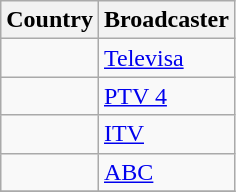<table class="wikitable">
<tr>
<th align=center>Country</th>
<th align=center>Broadcaster</th>
</tr>
<tr>
<td></td>
<td><a href='#'>Televisa</a></td>
</tr>
<tr>
<td></td>
<td><a href='#'>PTV 4</a></td>
</tr>
<tr>
<td></td>
<td><a href='#'>ITV</a></td>
</tr>
<tr>
<td></td>
<td><a href='#'>ABC</a></td>
</tr>
<tr>
</tr>
</table>
